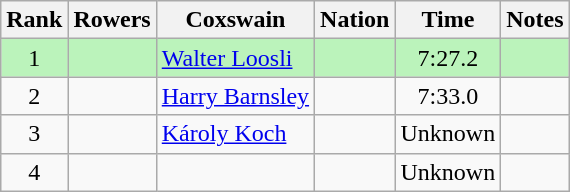<table class="wikitable sortable" style="text-align:center">
<tr>
<th>Rank</th>
<th>Rowers</th>
<th>Coxswain</th>
<th>Nation</th>
<th>Time</th>
<th>Notes</th>
</tr>
<tr bgcolor=bbf3bb>
<td>1</td>
<td align=left></td>
<td align=left><a href='#'>Walter Loosli</a></td>
<td align=left></td>
<td>7:27.2</td>
<td></td>
</tr>
<tr>
<td>2</td>
<td align=left></td>
<td align=left><a href='#'>Harry Barnsley</a></td>
<td align=left></td>
<td>7:33.0</td>
<td></td>
</tr>
<tr>
<td>3</td>
<td align=left></td>
<td align=left><a href='#'>Károly Koch</a></td>
<td align=left></td>
<td data-sort-value=8:00.0>Unknown</td>
<td></td>
</tr>
<tr>
<td>4</td>
<td align=left></td>
<td align=left></td>
<td align=left></td>
<td data-sort-value=9:00.0>Unknown</td>
<td></td>
</tr>
</table>
